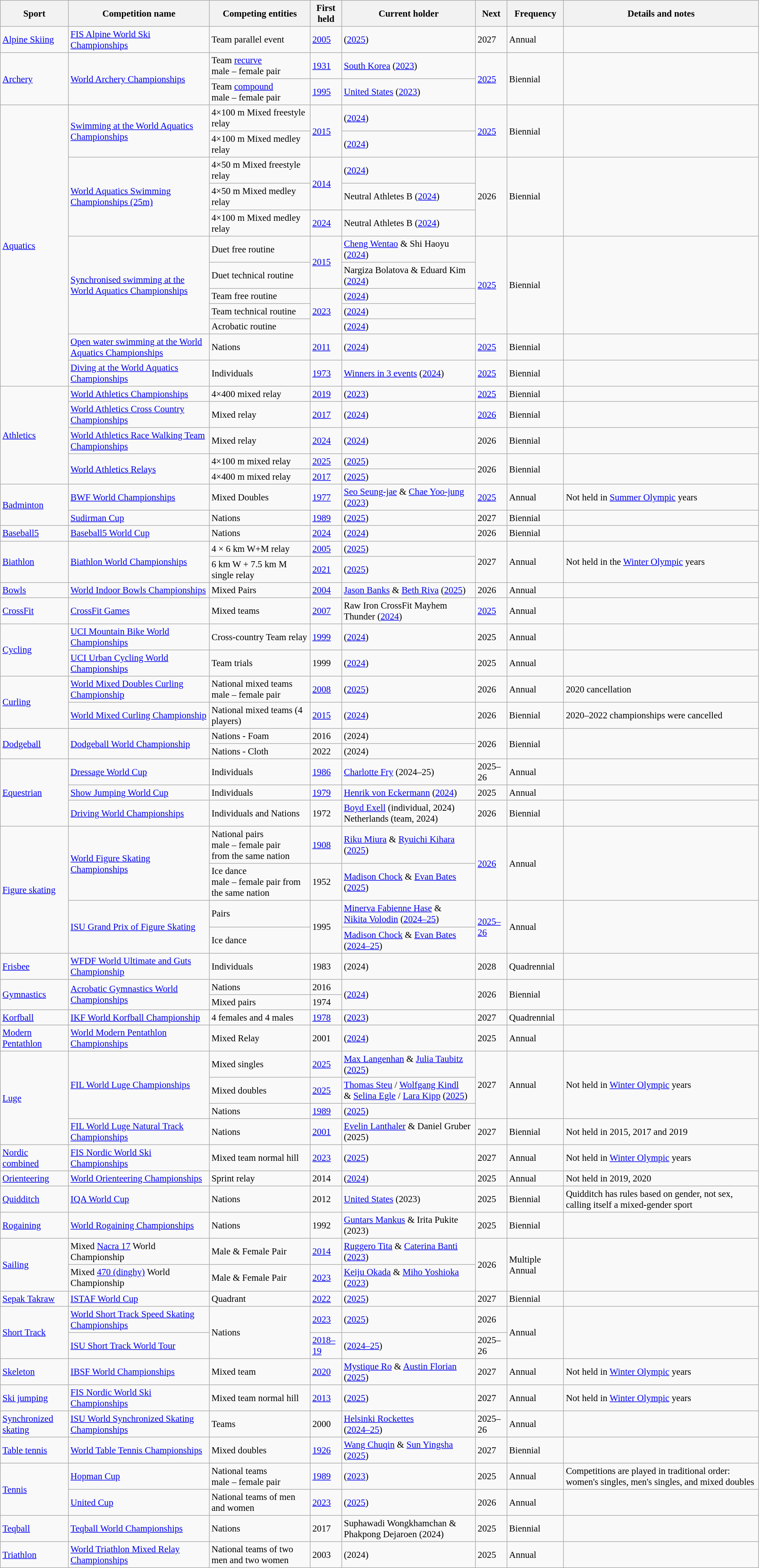<table style="font-size:95%;" class="wikitable sortable">
<tr>
<th>Sport</th>
<th>Competition name</th>
<th>Competing entities</th>
<th>First<br>held</th>
<th>Current holder</th>
<th>Next</th>
<th>Frequency</th>
<th class=unsortable>Details and notes</th>
</tr>
<tr>
<td><a href='#'>Alpine Skiing</a></td>
<td><a href='#'>FIS Alpine World Ski Championships</a></td>
<td>Team parallel event</td>
<td><a href='#'>2005</a></td>
<td> (<a href='#'>2025</a>)</td>
<td>2027</td>
<td>Annual</td>
<td></td>
</tr>
<tr>
<td rowspan=2><a href='#'>Archery</a></td>
<td rowspan=2><a href='#'>World Archery Championships</a></td>
<td>Team <a href='#'>recurve</a><br>male – female pair</td>
<td><a href='#'>1931</a></td>
<td> <a href='#'>South Korea</a> (<a href='#'>2023</a>)</td>
<td rowspan=2><a href='#'>2025</a></td>
<td rowspan=2>Biennial</td>
<td rowspan=2></td>
</tr>
<tr>
<td>Team <a href='#'>compound</a><br>male – female pair</td>
<td><a href='#'>1995</a></td>
<td> <a href='#'>United States</a> (<a href='#'>2023</a>)</td>
</tr>
<tr>
<td rowspan=12><a href='#'>Aquatics</a></td>
<td rowspan=2><a href='#'>Swimming at the World Aquatics Championships</a></td>
<td>4×100 m Mixed freestyle relay</td>
<td rowspan=2><a href='#'>2015</a></td>
<td> (<a href='#'>2024</a>)</td>
<td rowspan=2><a href='#'>2025</a></td>
<td rowspan=2>Biennial</td>
<td rowspan=2></td>
</tr>
<tr>
<td>4×100 m Mixed medley relay</td>
<td> (<a href='#'>2024</a>)</td>
</tr>
<tr>
<td rowspan=3><a href='#'>World Aquatics Swimming Championships (25m)</a></td>
<td>4×50 m Mixed freestyle relay</td>
<td rowspan=2><a href='#'>2014</a></td>
<td> (<a href='#'>2024</a>)</td>
<td rowspan=3>2026</td>
<td rowspan=3>Biennial</td>
<td rowspan=3></td>
</tr>
<tr>
<td>4×50 m Mixed medley relay</td>
<td> Neutral Athletes B (<a href='#'>2024</a>)</td>
</tr>
<tr>
<td>4×100 m Mixed medley relay</td>
<td><a href='#'>2024</a></td>
<td> Neutral Athletes B (<a href='#'>2024</a>)</td>
</tr>
<tr>
<td rowspan=5><a href='#'>Synchronised swimming at the World Aquatics Championships</a></td>
<td>Duet free routine</td>
<td rowspan=2><a href='#'>2015</a></td>
<td> <a href='#'>Cheng Wentao</a> & Shi Haoyu (<a href='#'>2024</a>)</td>
<td rowspan=5><a href='#'>2025</a></td>
<td rowspan=5>Biennial</td>
<td rowspan=5></td>
</tr>
<tr>
<td>Duet technical routine</td>
<td> Nargiza Bolatova & Eduard Kim (<a href='#'>2024</a>)</td>
</tr>
<tr>
<td>Team free routine</td>
<td rowspan=3><a href='#'>2023</a></td>
<td> (<a href='#'>2024</a>)</td>
</tr>
<tr>
<td>Team technical routine</td>
<td> (<a href='#'>2024</a>)</td>
</tr>
<tr>
<td>Acrobatic routine</td>
<td> (<a href='#'>2024</a>)</td>
</tr>
<tr>
<td><a href='#'>Open water swimming at the World Aquatics Championships</a></td>
<td>Nations</td>
<td><a href='#'>2011</a></td>
<td> (<a href='#'>2024</a>)</td>
<td><a href='#'>2025</a></td>
<td>Biennial</td>
<td></td>
</tr>
<tr>
<td><a href='#'>Diving at the World Aquatics Championships</a></td>
<td>Individuals</td>
<td><a href='#'>1973</a></td>
<td><a href='#'>Winners in 3 events</a> (<a href='#'>2024</a>)</td>
<td><a href='#'>2025</a></td>
<td>Biennial</td>
<td></td>
</tr>
<tr>
<td rowspan=5><a href='#'>Athletics</a></td>
<td><a href='#'>World Athletics Championships</a></td>
<td>4×400 mixed relay</td>
<td><a href='#'>2019</a></td>
<td> (<a href='#'>2023</a>)</td>
<td><a href='#'>2025</a></td>
<td>Biennial</td>
<td></td>
</tr>
<tr>
<td><a href='#'>World Athletics Cross Country Championships</a></td>
<td>Mixed relay</td>
<td><a href='#'>2017</a></td>
<td> (<a href='#'>2024</a>)</td>
<td><a href='#'>2026</a></td>
<td>Biennial</td>
<td></td>
</tr>
<tr>
<td><a href='#'>World Athletics Race Walking Team Championships</a></td>
<td>Mixed relay</td>
<td><a href='#'>2024</a></td>
<td> (<a href='#'>2024</a>)</td>
<td>2026</td>
<td>Biennial</td>
<td></td>
</tr>
<tr>
<td rowspan=2><a href='#'>World Athletics Relays</a></td>
<td>4×100 m mixed relay</td>
<td><a href='#'>2025</a></td>
<td> (<a href='#'>2025</a>)</td>
<td rowspan=2>2026</td>
<td rowspan=2>Biennial</td>
<td rowspan=2></td>
</tr>
<tr>
<td>4×400 m mixed relay</td>
<td><a href='#'>2017</a></td>
<td> (<a href='#'>2025</a>)</td>
</tr>
<tr>
<td rowspan=2><a href='#'>Badminton</a></td>
<td><a href='#'>BWF World Championships</a></td>
<td>Mixed Doubles</td>
<td><a href='#'>1977</a></td>
<td> <a href='#'>Seo Seung-jae</a> & <a href='#'>Chae Yoo-jung</a> (<a href='#'>2023</a>)</td>
<td><a href='#'>2025</a></td>
<td>Annual</td>
<td>Not held in <a href='#'>Summer Olympic</a> years</td>
</tr>
<tr>
<td><a href='#'>Sudirman Cup</a></td>
<td>Nations</td>
<td><a href='#'>1989</a></td>
<td> (<a href='#'>2025</a>)</td>
<td>2027</td>
<td>Biennial</td>
<td></td>
</tr>
<tr>
<td><a href='#'>Baseball5</a></td>
<td><a href='#'>Baseball5 World Cup</a></td>
<td>Nations</td>
<td><a href='#'>2024</a></td>
<td> (<a href='#'>2024</a>)</td>
<td>2026</td>
<td>Biennial</td>
<td></td>
</tr>
<tr>
<td rowspan=2><a href='#'>Biathlon</a></td>
<td rowspan=2><a href='#'>Biathlon World Championships</a></td>
<td>4 × 6 km W+M relay</td>
<td><a href='#'>2005</a></td>
<td> (<a href='#'>2025</a>)</td>
<td rowspan=2>2027</td>
<td rowspan=2>Annual</td>
<td rowspan=2>Not held in the <a href='#'>Winter Olympic</a> years</td>
</tr>
<tr>
<td>6 km W + 7.5 km M single relay</td>
<td><a href='#'>2021</a></td>
<td> (<a href='#'>2025</a>)</td>
</tr>
<tr>
<td><a href='#'>Bowls</a></td>
<td><a href='#'>World Indoor Bowls Championships</a></td>
<td>Mixed Pairs</td>
<td><a href='#'>2004</a></td>
<td> <a href='#'>Jason Banks</a> & <a href='#'>Beth Riva</a> (<a href='#'>2025</a>)</td>
<td>2026</td>
<td>Annual</td>
<td></td>
</tr>
<tr>
<td><a href='#'>CrossFit</a></td>
<td><a href='#'>CrossFit Games</a></td>
<td>Mixed teams</td>
<td><a href='#'>2007</a></td>
<td> Raw Iron CrossFit Mayhem Thunder (<a href='#'>2024</a>)</td>
<td><a href='#'>2025</a></td>
<td>Annual</td>
<td></td>
</tr>
<tr>
<td rowspan=2><a href='#'>Cycling</a></td>
<td><a href='#'>UCI Mountain Bike World Championships</a></td>
<td>Cross-country Team relay</td>
<td><a href='#'>1999</a></td>
<td> (<a href='#'>2024</a>)</td>
<td>2025</td>
<td>Annual</td>
<td></td>
</tr>
<tr>
<td><a href='#'>UCI Urban Cycling World Championships</a></td>
<td>Team trials</td>
<td>1999</td>
<td> (<a href='#'>2024</a>)</td>
<td>2025</td>
<td>Annual</td>
<td></td>
</tr>
<tr>
<td rowspan=2><a href='#'>Curling</a></td>
<td><a href='#'>World Mixed Doubles Curling Championship</a></td>
<td>National mixed teams <br>male – female pair</td>
<td><a href='#'>2008</a></td>
<td> (<a href='#'>2025</a>)</td>
<td>2026</td>
<td>Annual</td>
<td>2020 cancellation</td>
</tr>
<tr>
<td><a href='#'>World Mixed Curling Championship</a></td>
<td>National mixed teams (4 players)</td>
<td><a href='#'>2015</a></td>
<td> (<a href='#'>2024</a>)</td>
<td>2026</td>
<td>Biennial</td>
<td>2020–2022 championships were cancelled</td>
</tr>
<tr>
<td rowspan=2><a href='#'>Dodgeball</a></td>
<td rowspan=2><a href='#'>Dodgeball World Championship</a></td>
<td>Nations - Foam</td>
<td>2016</td>
<td> (2024)</td>
<td rowspan=2>2026</td>
<td rowspan=2>Biennial</td>
<td rowspan=2></td>
</tr>
<tr>
<td>Nations - Cloth</td>
<td>2022</td>
<td> (2024)</td>
</tr>
<tr>
<td rowspan=3><a href='#'>Equestrian</a></td>
<td><a href='#'>Dressage World Cup</a></td>
<td>Individuals</td>
<td><a href='#'>1986</a></td>
<td> <a href='#'>Charlotte Fry</a> (2024–25)</td>
<td>2025–26</td>
<td>Annual</td>
<td></td>
</tr>
<tr>
<td><a href='#'>Show Jumping World Cup</a></td>
<td>Individuals</td>
<td><a href='#'>1979</a></td>
<td> <a href='#'>Henrik von Eckermann</a> (<a href='#'>2024</a>)</td>
<td>2025</td>
<td>Annual</td>
<td></td>
</tr>
<tr>
<td><a href='#'>Driving World Championships</a></td>
<td>Individuals and Nations</td>
<td>1972</td>
<td> <a href='#'>Boyd Exell</a> (individual, 2024)<br> Netherlands (team, 2024)</td>
<td>2026</td>
<td>Biennial</td>
<td></td>
</tr>
<tr>
<td rowspan=4><a href='#'>Figure skating</a></td>
<td rowspan=2><a href='#'>World Figure Skating Championships</a></td>
<td>National pairs <br>male – female pair <br>from the same nation</td>
<td><a href='#'>1908</a></td>
<td> <a href='#'>Riku Miura</a> & <a href='#'>Ryuichi Kihara</a> (<a href='#'>2025</a>)</td>
<td rowspan=2><a href='#'>2026</a></td>
<td rowspan=2>Annual</td>
<td rowspan=2></td>
</tr>
<tr>
<td>Ice dance <br>male – female pair from the same nation</td>
<td>1952</td>
<td> <a href='#'>Madison Chock</a> & <a href='#'>Evan Bates</a> (<a href='#'>2025</a>)</td>
</tr>
<tr>
<td rowspan=2><a href='#'>ISU Grand Prix of Figure Skating</a></td>
<td>Pairs</td>
<td rowspan=2>1995</td>
<td> <a href='#'>Minerva Fabienne Hase</a> &<br><a href='#'>Nikita Volodin</a> (<a href='#'>2024–25</a>)</td>
<td rowspan=2><a href='#'>2025–26</a></td>
<td rowspan=2>Annual</td>
<td rowspan=2></td>
</tr>
<tr>
<td>Ice dance</td>
<td> <a href='#'>Madison Chock</a> & <a href='#'>Evan Bates</a> (<a href='#'>2024–25</a>)</td>
</tr>
<tr>
<td><a href='#'>Frisbee</a></td>
<td><a href='#'>WFDF World Ultimate and Guts Championship</a></td>
<td>Individuals</td>
<td>1983</td>
<td> (2024)</td>
<td>2028</td>
<td>Quadrennial</td>
<td></td>
</tr>
<tr>
<td rowspan=2><a href='#'>Gymnastics</a></td>
<td rowspan=2><a href='#'>Acrobatic Gymnastics World Championships</a></td>
<td>Nations</td>
<td>2016</td>
<td rowspan=2> (<a href='#'>2024</a>)</td>
<td rowspan=2>2026</td>
<td rowspan=2>Biennial</td>
<td rowspan=2></td>
</tr>
<tr>
<td>Mixed pairs</td>
<td>1974</td>
</tr>
<tr>
<td><a href='#'>Korfball</a></td>
<td><a href='#'>IKF World Korfball Championship</a></td>
<td>4 females and 4 males</td>
<td><a href='#'>1978</a></td>
<td> (<a href='#'>2023</a>)</td>
<td>2027</td>
<td>Quadrennial</td>
<td></td>
</tr>
<tr>
<td><a href='#'>Modern Pentathlon</a></td>
<td><a href='#'>World Modern Pentathlon Championships</a></td>
<td>Mixed Relay</td>
<td>2001</td>
<td> (<a href='#'>2024</a>)</td>
<td>2025</td>
<td>Annual</td>
<td></td>
</tr>
<tr>
<td rowspan=4><a href='#'>Luge</a></td>
<td rowspan=3><a href='#'>FIL World Luge Championships</a></td>
<td>Mixed singles</td>
<td><a href='#'>2025</a></td>
<td> <a href='#'>Max Langenhan</a> & <a href='#'>Julia Taubitz</a> (<a href='#'>2025</a>)</td>
<td rowspan=3>2027</td>
<td rowspan=3>Annual</td>
<td rowspan=3>Not held in <a href='#'>Winter Olympic</a> years</td>
</tr>
<tr>
<td>Mixed doubles</td>
<td><a href='#'>2025</a></td>
<td> <a href='#'>Thomas Steu</a> / <a href='#'>Wolfgang Kindl</a><br>& <a href='#'>Selina Egle</a> / <a href='#'>Lara Kipp</a> (<a href='#'>2025</a>)</td>
</tr>
<tr>
<td>Nations</td>
<td><a href='#'>1989</a></td>
<td> (<a href='#'>2025</a>)</td>
</tr>
<tr>
<td><a href='#'>FIL World Luge Natural Track Championships</a></td>
<td>Nations</td>
<td><a href='#'>2001</a></td>
<td> <a href='#'>Evelin Lanthaler</a> & Daniel Gruber (2025)</td>
<td>2027</td>
<td>Biennial</td>
<td>Not held in 2015, 2017 and 2019</td>
</tr>
<tr>
<td><a href='#'>Nordic combined</a></td>
<td><a href='#'>FIS Nordic World Ski Championships</a></td>
<td>Mixed team normal hill</td>
<td><a href='#'>2023</a></td>
<td> (<a href='#'>2025</a>)</td>
<td>2027</td>
<td>Annual</td>
<td>Not held in <a href='#'>Winter Olympic</a> years</td>
</tr>
<tr>
<td><a href='#'>Orienteering</a></td>
<td><a href='#'>World Orienteering Championships</a></td>
<td>Sprint relay</td>
<td>2014</td>
<td> (<a href='#'>2024</a>)</td>
<td>2025</td>
<td>Annual</td>
<td>Not held in 2019, 2020</td>
</tr>
<tr>
<td><a href='#'>Quidditch</a></td>
<td><a href='#'>IQA World Cup</a></td>
<td>Nations</td>
<td>2012</td>
<td> <a href='#'>United States</a> (2023)</td>
<td>2025</td>
<td>Biennial</td>
<td>Quidditch has rules based on gender, not sex, calling itself a mixed-gender sport</td>
</tr>
<tr>
<td><a href='#'>Rogaining</a></td>
<td><a href='#'>World Rogaining Championships</a></td>
<td>Nations</td>
<td>1992</td>
<td> <a href='#'>Guntars Mankus</a> & Irita Pukite (2023)</td>
<td>2025</td>
<td>Biennial</td>
<td></td>
</tr>
<tr>
<td rowspan=2><a href='#'>Sailing</a></td>
<td>Mixed <a href='#'>Nacra 17</a> World Championship</td>
<td>Male & Female Pair</td>
<td><a href='#'>2014</a></td>
<td> <a href='#'>Ruggero Tita</a> & <a href='#'>Caterina Banti</a> (<a href='#'>2023</a>)</td>
<td rowspan=2>2026</td>
<td rowspan=2>Multiple Annual</td>
<td rowspan=2></td>
</tr>
<tr>
<td>Mixed <a href='#'>470 (dinghy)</a> World Championship</td>
<td>Male & Female Pair</td>
<td><a href='#'>2023</a></td>
<td> <a href='#'>Keiju Okada</a> & <a href='#'>Miho Yoshioka</a> (<a href='#'>2023</a>)</td>
</tr>
<tr>
<td><a href='#'>Sepak Takraw</a></td>
<td><a href='#'>ISTAF World Cup</a></td>
<td>Quadrant</td>
<td><a href='#'>2022</a></td>
<td> (<a href='#'>2025</a>)</td>
<td>2027</td>
<td>Biennial</td>
<td></td>
</tr>
<tr>
<td rowspan=2><a href='#'>Short Track</a></td>
<td><a href='#'>World Short Track Speed Skating Championships</a></td>
<td rowspan=2>Nations</td>
<td><a href='#'>2023</a></td>
<td> (<a href='#'>2025</a>)</td>
<td>2026</td>
<td rowspan=2>Annual</td>
<td rowspan=2></td>
</tr>
<tr>
<td><a href='#'>ISU Short Track World Tour</a></td>
<td><a href='#'>2018–19</a></td>
<td> (<a href='#'>2024–25</a>)</td>
<td>2025–26</td>
</tr>
<tr>
<td><a href='#'>Skeleton</a></td>
<td><a href='#'>IBSF World Championships</a></td>
<td>Mixed team</td>
<td><a href='#'>2020</a></td>
<td> <a href='#'>Mystique Ro</a> & <a href='#'>Austin Florian</a> (<a href='#'>2025</a>)</td>
<td>2027</td>
<td>Annual</td>
<td>Not held in <a href='#'>Winter Olympic</a> years</td>
</tr>
<tr>
<td><a href='#'>Ski jumping</a></td>
<td><a href='#'>FIS Nordic World Ski Championships</a></td>
<td>Mixed team normal hill</td>
<td><a href='#'>2013</a></td>
<td> (<a href='#'>2025</a>)</td>
<td>2027</td>
<td>Annual</td>
<td>Not held in <a href='#'>Winter Olympic</a> years</td>
</tr>
<tr>
<td><a href='#'>Synchronized skating</a></td>
<td><a href='#'>ISU World Synchronized Skating Championships</a></td>
<td>Teams</td>
<td>2000</td>
<td> <a href='#'>Helsinki Rockettes</a><br>(<a href='#'>2024–25</a>)</td>
<td>2025–26</td>
<td>Annual</td>
<td></td>
</tr>
<tr>
<td><a href='#'>Table tennis</a></td>
<td><a href='#'>World Table Tennis Championships</a></td>
<td>Mixed doubles</td>
<td><a href='#'>1926</a></td>
<td> <a href='#'>Wang Chuqin</a> & <a href='#'>Sun Yingsha</a> (<a href='#'>2025</a>)</td>
<td>2027</td>
<td>Biennial</td>
<td></td>
</tr>
<tr>
<td rowspan=2><a href='#'>Tennis</a></td>
<td><a href='#'>Hopman Cup</a></td>
<td>National teams <br>male – female pair</td>
<td><a href='#'>1989</a></td>
<td> (<a href='#'>2023</a>)</td>
<td>2025</td>
<td>Annual</td>
<td>Competitions are played in traditional order: women's singles, men's singles, and mixed doubles</td>
</tr>
<tr>
<td><a href='#'>United Cup</a></td>
<td>National teams of men and women</td>
<td><a href='#'>2023</a></td>
<td> (<a href='#'>2025</a>)</td>
<td>2026</td>
<td>Annual</td>
<td></td>
</tr>
<tr>
<td><a href='#'>Teqball</a></td>
<td><a href='#'>Teqball World Championships</a></td>
<td>Nations</td>
<td>2017</td>
<td> Suphawadi Wongkhamchan & Phakpong Dejaroen (2024)</td>
<td>2025</td>
<td>Biennial</td>
<td></td>
</tr>
<tr>
<td><a href='#'>Triathlon</a></td>
<td><a href='#'>World Triathlon Mixed Relay Championships</a></td>
<td>National teams of two men and two women</td>
<td>2003</td>
<td> (2024)</td>
<td>2025</td>
<td>Annual</td>
<td></td>
</tr>
</table>
